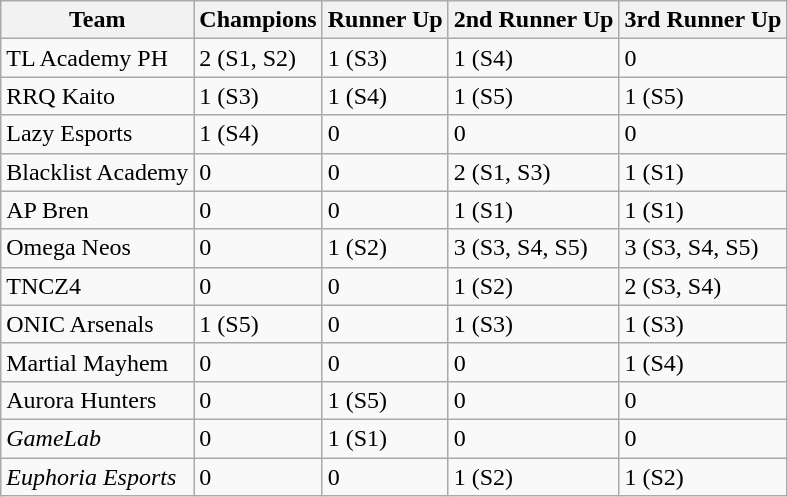<table class="wikitable sortable">
<tr>
<th>Team</th>
<th>Champions</th>
<th>Runner Up</th>
<th>2nd Runner Up</th>
<th>3rd Runner Up</th>
</tr>
<tr>
<td>TL Academy PH</td>
<td>2 (S1, S2)</td>
<td>1 (S3)</td>
<td>1 (S4)</td>
<td>0</td>
</tr>
<tr>
<td>RRQ Kaito</td>
<td>1 (S3)</td>
<td>1 (S4)</td>
<td>1 (S5)</td>
<td>1 (S5)</td>
</tr>
<tr>
<td>Lazy Esports</td>
<td>1 (S4)</td>
<td>0</td>
<td>0</td>
<td>0</td>
</tr>
<tr>
<td>Blacklist Academy</td>
<td>0</td>
<td>0</td>
<td>2 (S1, S3)</td>
<td>1 (S1)</td>
</tr>
<tr>
<td>AP Bren</td>
<td>0</td>
<td>0</td>
<td>1 (S1)</td>
<td>1 (S1)</td>
</tr>
<tr>
<td>Omega Neos</td>
<td>0</td>
<td>1 (S2)</td>
<td>3 (S3, S4, S5)</td>
<td>3 (S3, S4, S5)</td>
</tr>
<tr>
<td>TNCZ4</td>
<td>0</td>
<td>0</td>
<td>1 (S2)</td>
<td>2 (S3, S4)</td>
</tr>
<tr>
<td>ONIC Arsenals</td>
<td>1 (S5)</td>
<td>0</td>
<td>1 (S3)</td>
<td>1 (S3)</td>
</tr>
<tr>
<td>Martial Mayhem</td>
<td>0</td>
<td>0</td>
<td>0</td>
<td>1 (S4)</td>
</tr>
<tr>
<td>Aurora Hunters</td>
<td>0</td>
<td>1 (S5)</td>
<td>0</td>
<td>0</td>
</tr>
<tr>
<td><em>GameLab</em></td>
<td>0</td>
<td>1 (S1)</td>
<td>0</td>
<td>0</td>
</tr>
<tr>
<td><em>Euphoria Esports</em></td>
<td>0</td>
<td>0</td>
<td>1 (S2)</td>
<td>1 (S2)</td>
</tr>
</table>
